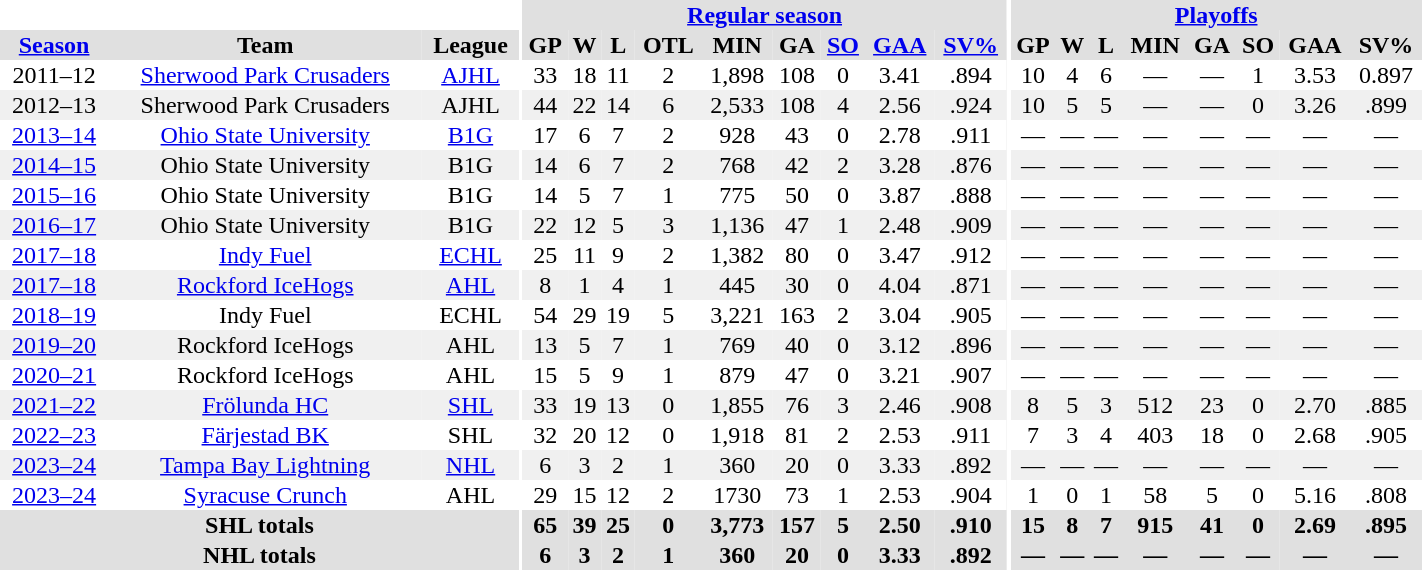<table border="0" cellpadding="1" cellspacing="0" style="width:75%; text-align:center;">
<tr bgcolor="#e0e0e0">
<th colspan="3" bgcolor="#ffffff"></th>
<th rowspan="99" bgcolor="#ffffff"></th>
<th colspan="9" bgcolor="#e0e0e0"><a href='#'>Regular season</a></th>
<th rowspan="99" bgcolor="#ffffff"></th>
<th colspan="8" bgcolor="#e0e0e0"><a href='#'>Playoffs</a></th>
</tr>
<tr bgcolor="#e0e0e0">
<th><a href='#'>Season</a></th>
<th>Team</th>
<th>League</th>
<th>GP</th>
<th>W</th>
<th>L</th>
<th>OTL</th>
<th>MIN</th>
<th>GA</th>
<th><a href='#'>SO</a></th>
<th><a href='#'>GAA</a></th>
<th><a href='#'>SV%</a></th>
<th>GP</th>
<th>W</th>
<th>L</th>
<th>MIN</th>
<th>GA</th>
<th>SO</th>
<th>GAA</th>
<th>SV%</th>
</tr>
<tr>
<td>2011–12</td>
<td><a href='#'>Sherwood Park Crusaders</a></td>
<td><a href='#'>AJHL</a></td>
<td>33</td>
<td>18</td>
<td>11</td>
<td>2</td>
<td>1,898</td>
<td>108</td>
<td>0</td>
<td>3.41</td>
<td>.894</td>
<td>10</td>
<td>4</td>
<td>6</td>
<td>—</td>
<td>—</td>
<td>1</td>
<td>3.53</td>
<td>0.897</td>
</tr>
<tr bgcolor="#f0f0f0">
<td>2012–13</td>
<td>Sherwood Park Crusaders</td>
<td>AJHL</td>
<td>44</td>
<td>22</td>
<td>14</td>
<td>6</td>
<td>2,533</td>
<td>108</td>
<td>4</td>
<td>2.56</td>
<td>.924</td>
<td>10</td>
<td>5</td>
<td>5</td>
<td>—</td>
<td>—</td>
<td>0</td>
<td>3.26</td>
<td>.899</td>
</tr>
<tr>
<td><a href='#'>2013–14</a></td>
<td><a href='#'>Ohio State University</a></td>
<td><a href='#'>B1G</a></td>
<td>17</td>
<td>6</td>
<td>7</td>
<td>2</td>
<td>928</td>
<td>43</td>
<td>0</td>
<td>2.78</td>
<td>.911</td>
<td>—</td>
<td>—</td>
<td>—</td>
<td>—</td>
<td>—</td>
<td>—</td>
<td>—</td>
<td>—</td>
</tr>
<tr bgcolor="#f0f0f0">
<td><a href='#'>2014–15</a></td>
<td>Ohio State University</td>
<td>B1G</td>
<td>14</td>
<td>6</td>
<td>7</td>
<td>2</td>
<td>768</td>
<td>42</td>
<td>2</td>
<td>3.28</td>
<td>.876</td>
<td>—</td>
<td>—</td>
<td>—</td>
<td>—</td>
<td>—</td>
<td>—</td>
<td>—</td>
<td>—</td>
</tr>
<tr>
<td><a href='#'>2015–16</a></td>
<td>Ohio State University</td>
<td>B1G</td>
<td>14</td>
<td>5</td>
<td>7</td>
<td>1</td>
<td>775</td>
<td>50</td>
<td>0</td>
<td>3.87</td>
<td>.888</td>
<td>—</td>
<td>—</td>
<td>—</td>
<td>—</td>
<td>—</td>
<td>—</td>
<td>—</td>
<td>—</td>
</tr>
<tr bgcolor="#f0f0f0">
<td><a href='#'>2016–17</a></td>
<td>Ohio State University</td>
<td>B1G</td>
<td>22</td>
<td>12</td>
<td>5</td>
<td>3</td>
<td>1,136</td>
<td>47</td>
<td>1</td>
<td>2.48</td>
<td>.909</td>
<td>—</td>
<td>—</td>
<td>—</td>
<td>—</td>
<td>—</td>
<td>—</td>
<td>—</td>
<td>—</td>
</tr>
<tr>
<td><a href='#'>2017–18</a></td>
<td><a href='#'>Indy Fuel</a></td>
<td><a href='#'>ECHL</a></td>
<td>25</td>
<td>11</td>
<td>9</td>
<td>2</td>
<td>1,382</td>
<td>80</td>
<td>0</td>
<td>3.47</td>
<td>.912</td>
<td>—</td>
<td>—</td>
<td>—</td>
<td>—</td>
<td>—</td>
<td>—</td>
<td>—</td>
<td>—</td>
</tr>
<tr bgcolor="#f0f0f0">
<td><a href='#'>2017–18</a></td>
<td><a href='#'>Rockford IceHogs</a></td>
<td><a href='#'>AHL</a></td>
<td>8</td>
<td>1</td>
<td>4</td>
<td>1</td>
<td>445</td>
<td>30</td>
<td>0</td>
<td>4.04</td>
<td>.871</td>
<td>—</td>
<td>—</td>
<td>—</td>
<td>—</td>
<td>—</td>
<td>—</td>
<td>—</td>
<td>—</td>
</tr>
<tr>
<td><a href='#'>2018–19</a></td>
<td>Indy Fuel</td>
<td>ECHL</td>
<td>54</td>
<td>29</td>
<td>19</td>
<td>5</td>
<td>3,221</td>
<td>163</td>
<td>2</td>
<td>3.04</td>
<td>.905</td>
<td>—</td>
<td>—</td>
<td>—</td>
<td>—</td>
<td>—</td>
<td>—</td>
<td>—</td>
<td>—</td>
</tr>
<tr bgcolor="#f0f0f0">
<td><a href='#'>2019–20</a></td>
<td>Rockford IceHogs</td>
<td>AHL</td>
<td>13</td>
<td>5</td>
<td>7</td>
<td>1</td>
<td>769</td>
<td>40</td>
<td>0</td>
<td>3.12</td>
<td>.896</td>
<td>—</td>
<td>—</td>
<td>—</td>
<td>—</td>
<td>—</td>
<td>—</td>
<td>—</td>
<td>—</td>
</tr>
<tr>
<td><a href='#'>2020–21</a></td>
<td>Rockford IceHogs</td>
<td>AHL</td>
<td>15</td>
<td>5</td>
<td>9</td>
<td>1</td>
<td>879</td>
<td>47</td>
<td>0</td>
<td>3.21</td>
<td>.907</td>
<td>—</td>
<td>—</td>
<td>—</td>
<td>—</td>
<td>—</td>
<td>—</td>
<td>—</td>
<td>—</td>
</tr>
<tr bgcolor="#f0f0f0">
<td><a href='#'>2021–22</a></td>
<td><a href='#'>Frölunda HC</a></td>
<td><a href='#'>SHL</a></td>
<td>33</td>
<td>19</td>
<td>13</td>
<td>0</td>
<td>1,855</td>
<td>76</td>
<td>3</td>
<td>2.46</td>
<td>.908</td>
<td>8</td>
<td>5</td>
<td>3</td>
<td>512</td>
<td>23</td>
<td>0</td>
<td>2.70</td>
<td>.885</td>
</tr>
<tr>
<td><a href='#'>2022–23</a></td>
<td><a href='#'>Färjestad BK</a></td>
<td>SHL</td>
<td>32</td>
<td>20</td>
<td>12</td>
<td>0</td>
<td>1,918</td>
<td>81</td>
<td>2</td>
<td>2.53</td>
<td>.911</td>
<td>7</td>
<td>3</td>
<td>4</td>
<td>403</td>
<td>18</td>
<td>0</td>
<td>2.68</td>
<td>.905</td>
</tr>
<tr bgcolor="#f0f0f0">
<td><a href='#'>2023–24</a></td>
<td><a href='#'>Tampa Bay Lightning</a></td>
<td><a href='#'>NHL</a></td>
<td>6</td>
<td>3</td>
<td>2</td>
<td>1</td>
<td>360</td>
<td>20</td>
<td>0</td>
<td>3.33</td>
<td>.892</td>
<td>—</td>
<td>—</td>
<td>—</td>
<td>—</td>
<td>—</td>
<td>—</td>
<td>—</td>
<td>—</td>
</tr>
<tr>
<td><a href='#'>2023–24</a></td>
<td><a href='#'>Syracuse Crunch</a></td>
<td>AHL</td>
<td>29</td>
<td>15</td>
<td>12</td>
<td>2</td>
<td>1730</td>
<td>73</td>
<td>1</td>
<td>2.53</td>
<td>.904</td>
<td>1</td>
<td>0</td>
<td>1</td>
<td>58</td>
<td>5</td>
<td>0</td>
<td>5.16</td>
<td>.808</td>
</tr>
<tr bgcolor="#e0e0e0">
<th colspan="3">SHL totals</th>
<th>65</th>
<th>39</th>
<th>25</th>
<th>0</th>
<th>3,773</th>
<th>157</th>
<th>5</th>
<th>2.50</th>
<th>.910</th>
<th>15</th>
<th>8</th>
<th>7</th>
<th>915</th>
<th>41</th>
<th>0</th>
<th>2.69</th>
<th>.895</th>
</tr>
<tr bgcolor="#e0e0e0">
<th colspan="3">NHL totals</th>
<th>6</th>
<th>3</th>
<th>2</th>
<th>1</th>
<th>360</th>
<th>20</th>
<th>0</th>
<th>3.33</th>
<th>.892</th>
<th>—</th>
<th>—</th>
<th>—</th>
<th>—</th>
<th>—</th>
<th>—</th>
<th>—</th>
<th>—</th>
</tr>
</table>
